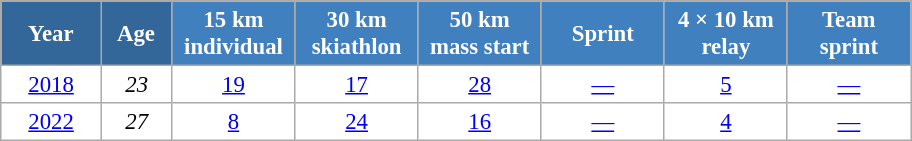<table class="wikitable" style="font-size:95%; text-align:center; border:grey solid 1px; border-collapse:collapse; background:#ffffff;">
<tr>
<th style="background-color:#369; color:white; width:60px;"> Year </th>
<th style="background-color:#369; color:white; width:40px;"> Age </th>
<th style="background-color:#4180be; color:white; width:75px;"> 15 km <br> individual </th>
<th style="background-color:#4180be; color:white; width:75px;"> 30 km <br> skiathlon </th>
<th style="background-color:#4180be; color:white; width:75px;"> 50 km <br> mass start </th>
<th style="background-color:#4180be; color:white; width:75px;"> Sprint </th>
<th style="background-color:#4180be; color:white; width:75px;"> 4 × 10 km <br> relay </th>
<th style="background-color:#4180be; color:white; width:75px;"> Team <br> sprint </th>
</tr>
<tr>
<td><a href='#'>2018</a></td>
<td><em>23</em></td>
<td><a href='#'>19</a></td>
<td><a href='#'>17</a></td>
<td><a href='#'>28</a></td>
<td><a href='#'>—</a></td>
<td><a href='#'>5</a></td>
<td><a href='#'>—</a></td>
</tr>
<tr>
<td><a href='#'>2022</a></td>
<td><em>27</em></td>
<td><a href='#'>8</a></td>
<td><a href='#'>24</a></td>
<td><a href='#'>16</a></td>
<td><a href='#'>—</a></td>
<td><a href='#'>4</a></td>
<td><a href='#'>—</a></td>
</tr>
</table>
